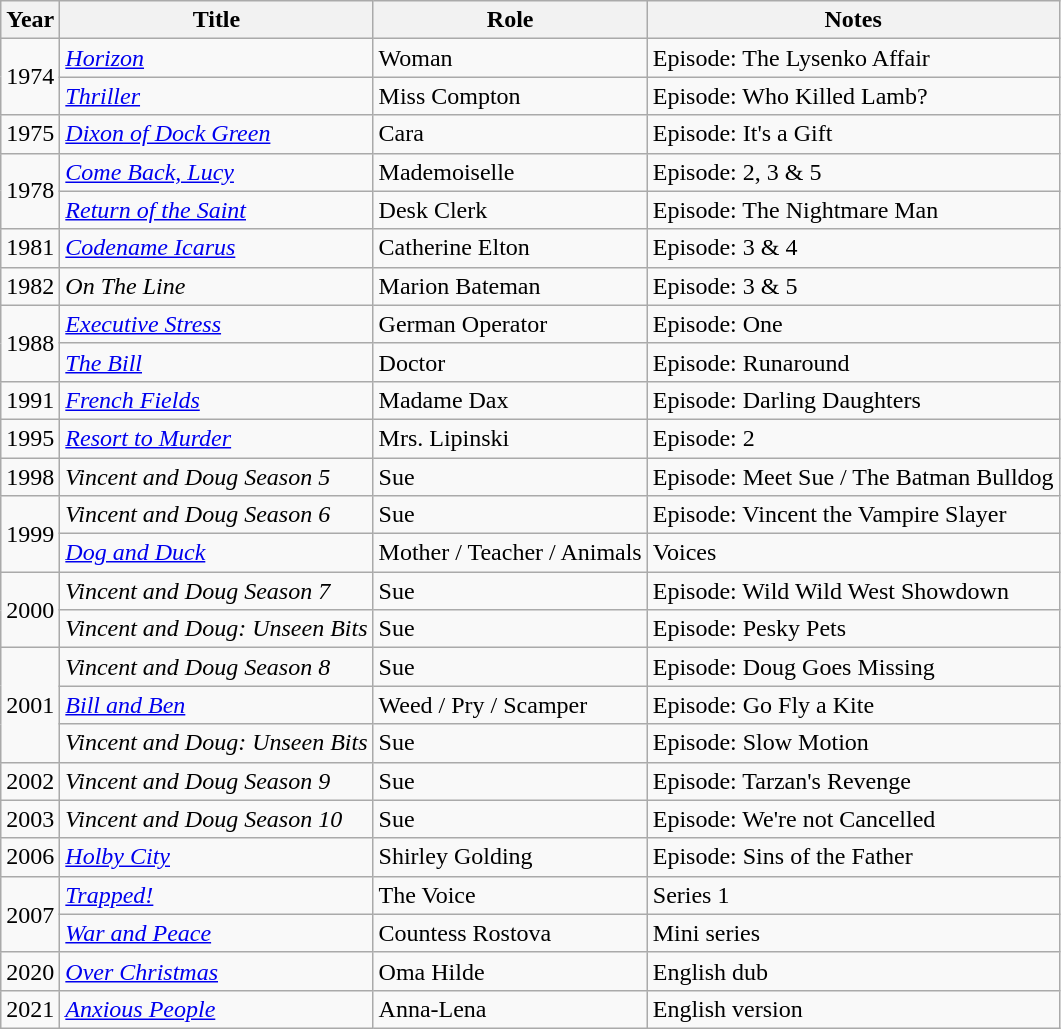<table class="wikitable sortable plainrowheaders">
<tr style="text-align:center;">
<th scope="col">Year</th>
<th scope="col">Title</th>
<th scope="col">Role</th>
<th scope="col">Notes</th>
</tr>
<tr>
<td rowspan="2">1974</td>
<td><em><a href='#'>Horizon</a></em></td>
<td>Woman</td>
<td>Episode: The Lysenko Affair</td>
</tr>
<tr>
<td><em><a href='#'>Thriller</a></em></td>
<td>Miss Compton</td>
<td>Episode: Who Killed Lamb?</td>
</tr>
<tr>
<td>1975</td>
<td><em><a href='#'>Dixon of Dock Green</a></em></td>
<td>Cara</td>
<td>Episode: It's a Gift</td>
</tr>
<tr>
<td rowspan="2">1978</td>
<td><em><a href='#'>Come Back, Lucy</a></em></td>
<td>Mademoiselle</td>
<td>Episode: 2, 3 & 5</td>
</tr>
<tr>
<td><em><a href='#'>Return of the Saint</a></em></td>
<td>Desk Clerk</td>
<td>Episode: The Nightmare Man</td>
</tr>
<tr>
<td>1981</td>
<td><em><a href='#'>Codename Icarus</a></em></td>
<td>Catherine Elton</td>
<td>Episode: 3 & 4</td>
</tr>
<tr>
<td>1982</td>
<td><em>On The Line</em></td>
<td>Marion Bateman</td>
<td>Episode: 3 & 5</td>
</tr>
<tr>
<td rowspan="2">1988</td>
<td><em><a href='#'>Executive Stress</a></em></td>
<td>German Operator</td>
<td>Episode: One</td>
</tr>
<tr>
<td><em><a href='#'>The Bill</a></em></td>
<td>Doctor</td>
<td>Episode: Runaround</td>
</tr>
<tr>
<td>1991</td>
<td><em><a href='#'>French Fields</a></em></td>
<td>Madame Dax</td>
<td>Episode: Darling Daughters</td>
</tr>
<tr>
<td>1995</td>
<td><em><a href='#'>Resort to Murder</a></em></td>
<td>Mrs. Lipinski</td>
<td>Episode: 2</td>
</tr>
<tr>
<td>1998</td>
<td><em>Vincent and Doug Season 5</em></td>
<td>Sue</td>
<td>Episode: Meet Sue / The Batman Bulldog</td>
</tr>
<tr>
<td rowspan="2">1999</td>
<td><em>Vincent and Doug Season 6</em></td>
<td>Sue</td>
<td>Episode: Vincent the Vampire Slayer</td>
</tr>
<tr>
<td><em><a href='#'>Dog and Duck</a></em></td>
<td>Mother / Teacher / Animals</td>
<td>Voices</td>
</tr>
<tr>
<td rowspan="2">2000</td>
<td><em>Vincent and Doug Season 7</em></td>
<td>Sue</td>
<td>Episode: Wild Wild West Showdown</td>
</tr>
<tr>
<td><em>Vincent and Doug: Unseen Bits</em></td>
<td>Sue</td>
<td>Episode: Pesky Pets</td>
</tr>
<tr>
<td rowspan="3">2001</td>
<td><em>Vincent and Doug Season 8</em></td>
<td>Sue</td>
<td>Episode: Doug Goes Missing</td>
</tr>
<tr>
<td><em><a href='#'>Bill and Ben</a></em></td>
<td>Weed / Pry / Scamper</td>
<td>Episode: Go Fly a Kite</td>
</tr>
<tr>
<td><em>Vincent and Doug: Unseen Bits</em></td>
<td>Sue</td>
<td>Episode: Slow Motion</td>
</tr>
<tr>
<td>2002</td>
<td><em>Vincent and Doug Season 9</em></td>
<td>Sue</td>
<td>Episode: Tarzan's Revenge</td>
</tr>
<tr>
<td>2003</td>
<td><em>Vincent and Doug Season 10</em></td>
<td>Sue</td>
<td>Episode: We're not Cancelled</td>
</tr>
<tr>
<td>2006</td>
<td><em><a href='#'>Holby City</a></em></td>
<td>Shirley Golding</td>
<td>Episode: Sins of the Father</td>
</tr>
<tr>
<td rowspan="2">2007</td>
<td><em><a href='#'>Trapped!</a></em></td>
<td>The Voice</td>
<td>Series 1</td>
</tr>
<tr>
<td><em><a href='#'>War and Peace</a></em></td>
<td>Countess Rostova</td>
<td>Mini series</td>
</tr>
<tr>
<td>2020</td>
<td><em><a href='#'>Over Christmas</a></em></td>
<td>Oma Hilde</td>
<td>English dub</td>
</tr>
<tr>
<td>2021</td>
<td><em><a href='#'>Anxious People</a></em></td>
<td>Anna-Lena</td>
<td>English version</td>
</tr>
</table>
